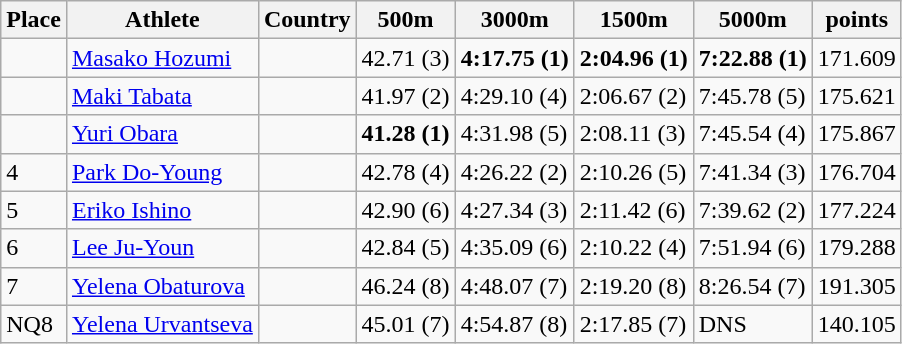<table class="wikitable">
<tr>
<th>Place</th>
<th>Athlete</th>
<th>Country</th>
<th>500m</th>
<th>3000m</th>
<th>1500m</th>
<th>5000m</th>
<th>points</th>
</tr>
<tr>
<td></td>
<td><a href='#'>Masako Hozumi</a></td>
<td></td>
<td>42.71 (3)</td>
<td><strong>4:17.75 (1)</strong></td>
<td><strong>2:04.96 (1)</strong></td>
<td><strong>7:22.88 (1)</strong></td>
<td>171.609</td>
</tr>
<tr>
<td></td>
<td><a href='#'>Maki Tabata</a></td>
<td></td>
<td>41.97 (2)</td>
<td>4:29.10 (4)</td>
<td>2:06.67 (2)</td>
<td>7:45.78 (5)</td>
<td>175.621</td>
</tr>
<tr>
<td></td>
<td><a href='#'>Yuri Obara</a></td>
<td></td>
<td><strong>41.28 (1)</strong></td>
<td>4:31.98 (5)</td>
<td>2:08.11 (3)</td>
<td>7:45.54 (4)</td>
<td>175.867</td>
</tr>
<tr>
<td>4</td>
<td><a href='#'>Park Do-Young</a></td>
<td></td>
<td>42.78 (4)</td>
<td>4:26.22 (2)</td>
<td>2:10.26 (5)</td>
<td>7:41.34 (3)</td>
<td>176.704</td>
</tr>
<tr>
<td>5</td>
<td><a href='#'>Eriko Ishino</a></td>
<td></td>
<td>42.90 (6)</td>
<td>4:27.34 (3)</td>
<td>2:11.42 (6)</td>
<td>7:39.62 (2)</td>
<td>177.224</td>
</tr>
<tr>
<td>6</td>
<td><a href='#'>Lee Ju-Youn</a></td>
<td></td>
<td>42.84 (5)</td>
<td>4:35.09 (6)</td>
<td>2:10.22 (4)</td>
<td>7:51.94 (6)</td>
<td>179.288</td>
</tr>
<tr>
<td>7</td>
<td><a href='#'>Yelena Obaturova</a></td>
<td></td>
<td>46.24 (8)</td>
<td>4:48.07 (7)</td>
<td>2:19.20 (8)</td>
<td>8:26.54 (7)</td>
<td>191.305</td>
</tr>
<tr>
<td>NQ8</td>
<td><a href='#'>Yelena Urvantseva</a></td>
<td></td>
<td>45.01 (7)</td>
<td>4:54.87 (8)</td>
<td>2:17.85 (7)</td>
<td>DNS</td>
<td>140.105</td>
</tr>
</table>
